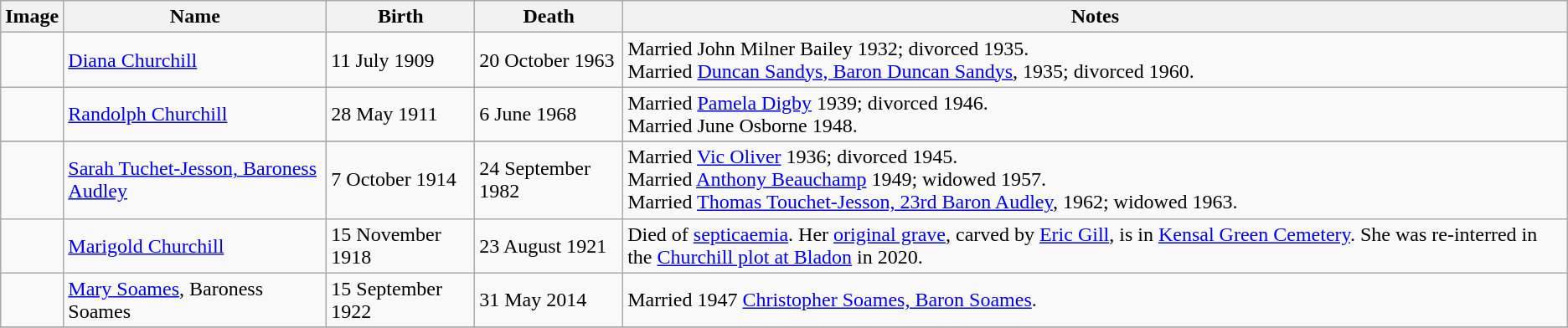<table class="wikitable">
<tr>
<th>Image</th>
<th>Name</th>
<th>Birth</th>
<th>Death</th>
<th>Notes</th>
</tr>
<tr>
<td></td>
<td><a href='#'>Diana Churchill</a></td>
<td>11 July 1909</td>
<td>20 October 1963</td>
<td>Married John Milner Bailey 1932; divorced 1935.<br>Married <a href='#'>Duncan Sandys, Baron Duncan Sandys</a>, 1935; divorced 1960.</td>
</tr>
<tr>
<td></td>
<td><a href='#'>Randolph Churchill</a></td>
<td>28 May 1911</td>
<td>6 June 1968</td>
<td>Married <a href='#'>Pamela Digby</a> 1939; divorced 1946.<br>Married June Osborne 1948.</td>
</tr>
<tr>
</tr>
<tr>
<td></td>
<td><a href='#'>Sarah Tuchet-Jesson, Baroness Audley</a></td>
<td>7 October 1914</td>
<td>24 September 1982</td>
<td>Married <a href='#'>Vic Oliver</a> 1936; divorced 1945.<br>Married <a href='#'>Anthony Beauchamp</a> 1949; widowed 1957.<br>Married <a href='#'>Thomas Touchet-Jesson, 23rd Baron Audley</a>, 1962; widowed 1963.</td>
</tr>
<tr>
<td></td>
<td><a href='#'>Marigold Churchill</a></td>
<td>15 November 1918</td>
<td>23 August 1921</td>
<td>Died of <a href='#'>septicaemia</a>. Her <a href='#'>original grave</a>, carved by <a href='#'>Eric Gill</a>, is in <a href='#'>Kensal Green Cemetery</a>. She was re-interred in the <a href='#'>Churchill plot at Bladon</a> in 2020.</td>
</tr>
<tr>
<td></td>
<td><a href='#'>Mary Soames</a>, Baroness Soames</td>
<td>15 September 1922</td>
<td>31 May 2014</td>
<td>Married 1947 <a href='#'>Christopher Soames, Baron Soames</a>.</td>
</tr>
<tr>
</tr>
</table>
